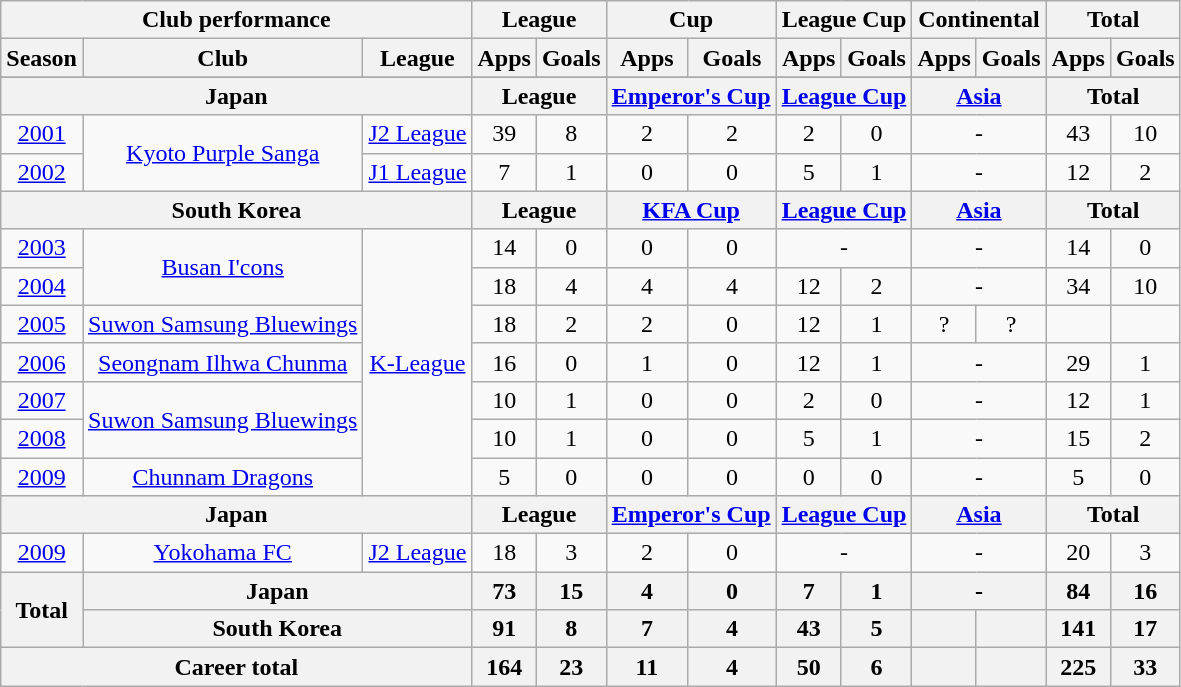<table class="wikitable" style="text-align:center">
<tr>
<th colspan=3>Club performance</th>
<th colspan=2>League</th>
<th colspan=2>Cup</th>
<th colspan=2>League Cup</th>
<th colspan=2>Continental</th>
<th colspan=2>Total</th>
</tr>
<tr>
<th>Season</th>
<th>Club</th>
<th>League</th>
<th>Apps</th>
<th>Goals</th>
<th>Apps</th>
<th>Goals</th>
<th>Apps</th>
<th>Goals</th>
<th>Apps</th>
<th>Goals</th>
<th>Apps</th>
<th>Goals</th>
</tr>
<tr>
</tr>
<tr>
<th colspan=3>Japan</th>
<th colspan=2>League</th>
<th colspan=2><a href='#'>Emperor's Cup</a></th>
<th colspan=2><a href='#'>League Cup</a></th>
<th colspan=2><a href='#'>Asia</a></th>
<th colspan=2>Total</th>
</tr>
<tr>
<td><a href='#'>2001</a></td>
<td rowspan="2"><a href='#'>Kyoto Purple Sanga</a></td>
<td><a href='#'>J2 League</a></td>
<td>39</td>
<td>8</td>
<td>2</td>
<td>2</td>
<td>2</td>
<td>0</td>
<td colspan="2">-</td>
<td>43</td>
<td>10</td>
</tr>
<tr>
<td><a href='#'>2002</a></td>
<td><a href='#'>J1 League</a></td>
<td>7</td>
<td>1</td>
<td>0</td>
<td>0</td>
<td>5</td>
<td>1</td>
<td colspan="2">-</td>
<td>12</td>
<td>2</td>
</tr>
<tr>
<th colspan=3>South Korea</th>
<th colspan=2>League</th>
<th colspan=2><a href='#'>KFA Cup</a></th>
<th colspan=2><a href='#'>League Cup</a></th>
<th colspan=2><a href='#'>Asia</a></th>
<th colspan=2>Total</th>
</tr>
<tr>
<td><a href='#'>2003</a></td>
<td rowspan="2"><a href='#'>Busan I'cons</a></td>
<td rowspan="7"><a href='#'>K-League</a></td>
<td>14</td>
<td>0</td>
<td>0</td>
<td>0</td>
<td colspan="2">-</td>
<td colspan="2">-</td>
<td>14</td>
<td>0</td>
</tr>
<tr>
<td><a href='#'>2004</a></td>
<td>18</td>
<td>4</td>
<td>4</td>
<td>4</td>
<td>12</td>
<td>2</td>
<td colspan="2">-</td>
<td>34</td>
<td>10</td>
</tr>
<tr>
<td><a href='#'>2005</a></td>
<td><a href='#'>Suwon Samsung Bluewings</a></td>
<td>18</td>
<td>2</td>
<td>2</td>
<td>0</td>
<td>12</td>
<td>1</td>
<td>?</td>
<td>?</td>
<td></td>
<td></td>
</tr>
<tr>
<td><a href='#'>2006</a></td>
<td><a href='#'>Seongnam Ilhwa Chunma</a></td>
<td>16</td>
<td>0</td>
<td>1</td>
<td>0</td>
<td>12</td>
<td>1</td>
<td colspan="2">-</td>
<td>29</td>
<td>1</td>
</tr>
<tr>
<td><a href='#'>2007</a></td>
<td rowspan="2"><a href='#'>Suwon Samsung Bluewings</a></td>
<td>10</td>
<td>1</td>
<td>0</td>
<td>0</td>
<td>2</td>
<td>0</td>
<td colspan="2">-</td>
<td>12</td>
<td>1</td>
</tr>
<tr>
<td><a href='#'>2008</a></td>
<td>10</td>
<td>1</td>
<td>0</td>
<td>0</td>
<td>5</td>
<td>1</td>
<td colspan="2">-</td>
<td>15</td>
<td>2</td>
</tr>
<tr>
<td><a href='#'>2009</a></td>
<td><a href='#'>Chunnam Dragons</a></td>
<td>5</td>
<td>0</td>
<td>0</td>
<td>0</td>
<td>0</td>
<td>0</td>
<td colspan="2">-</td>
<td>5</td>
<td>0</td>
</tr>
<tr>
<th colspan=3>Japan</th>
<th colspan=2>League</th>
<th colspan=2><a href='#'>Emperor's Cup</a></th>
<th colspan=2><a href='#'>League Cup</a></th>
<th colspan=2><a href='#'>Asia</a></th>
<th colspan=2>Total</th>
</tr>
<tr>
<td><a href='#'>2009</a></td>
<td><a href='#'>Yokohama FC</a></td>
<td><a href='#'>J2 League</a></td>
<td>18</td>
<td>3</td>
<td>2</td>
<td>0</td>
<td colspan="2">-</td>
<td colspan="2">-</td>
<td>20</td>
<td>3</td>
</tr>
<tr>
<th rowspan=2>Total</th>
<th colspan=2>Japan</th>
<th>73</th>
<th>15</th>
<th>4</th>
<th>0</th>
<th>7</th>
<th>1</th>
<th colspan="2">-</th>
<th>84</th>
<th>16</th>
</tr>
<tr>
<th colspan=2>South Korea</th>
<th>91</th>
<th>8</th>
<th>7</th>
<th>4</th>
<th>43</th>
<th>5</th>
<th></th>
<th></th>
<th>141</th>
<th>17</th>
</tr>
<tr>
<th colspan=3>Career total</th>
<th>164</th>
<th>23</th>
<th>11</th>
<th>4</th>
<th>50</th>
<th>6</th>
<th></th>
<th></th>
<th>225</th>
<th>33</th>
</tr>
</table>
